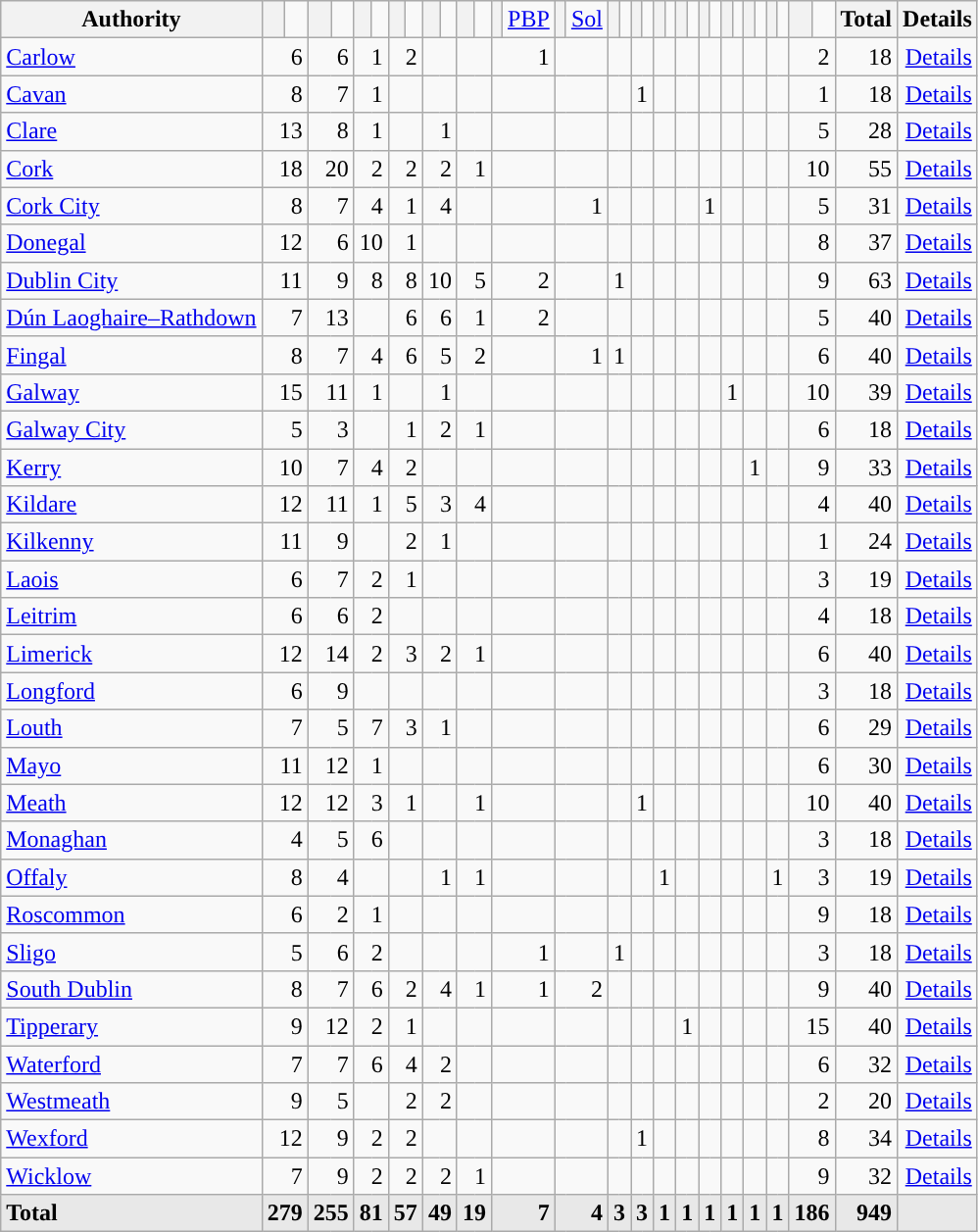<table class="wikitable" style="text-align:right; padding-left:1em">
<tr>
<th align="left">Authority</th>
<th style="background-color: "></th>
<td><a href='#'></a></td>
<th style="background-color: "></th>
<td><a href='#'></a></td>
<th style="background-color: "></th>
<td><a href='#'></a></td>
<th style="background-color: "></th>
<td><a href='#'></a></td>
<th style="background-color: "></th>
<td><a href='#'></a></td>
<th style="background-color: "></th>
<td><a href='#'></a></td>
<th style="background-color: "></th>
<td><a href='#'>PBP</a></td>
<th style="background-color: "></th>
<td><a href='#'>Sol</a></td>
<th style="background-color: "></th>
<td><a href='#'></a></td>
<th style="background-color: "></th>
<td><a href='#'></a></td>
<th style="background-color: "></th>
<td><a href='#'></a></td>
<th style="background-color: "></th>
<td><a href='#'></a></td>
<th style="background-color: "></th>
<td><a href='#'></a></td>
<th style="background-color: "></th>
<td><a href='#'></a></td>
<th style="background-color: "></th>
<td><a href='#'></a></td>
<th style="background-color: "></th>
<td><a href='#'></a></td>
<th style="background-color: "></th>
<td><a href='#'></a></td>
<th align="left">Total</th>
<th>Details</th>
</tr>
<tr>
<td align=left><a href='#'>Carlow</a></td>
<td colspan=2>6</td>
<td colspan=2>6</td>
<td colspan=2>1</td>
<td colspan=2>2</td>
<td colspan=2></td>
<td colspan=2></td>
<td colspan=2>1</td>
<td colspan=2></td>
<td colspan=2></td>
<td colspan=2></td>
<td colspan=2></td>
<td colspan=2></td>
<td colspan=2></td>
<td colspan=2></td>
<td colspan=2></td>
<td colspan=2></td>
<td colspan=2>2</td>
<td>18</td>
<td><a href='#'>Details</a></td>
</tr>
<tr>
<td align=left><a href='#'>Cavan</a></td>
<td colspan=2>8</td>
<td colspan=2>7</td>
<td colspan=2>1</td>
<td colspan=2></td>
<td colspan=2></td>
<td colspan=2></td>
<td colspan=2></td>
<td colspan=2></td>
<td colspan=2></td>
<td colspan=2>1</td>
<td colspan=2></td>
<td colspan=2></td>
<td colspan=2></td>
<td colspan=2></td>
<td colspan=2></td>
<td colspan=2></td>
<td colspan=2>1</td>
<td>18</td>
<td><a href='#'>Details</a></td>
</tr>
<tr>
<td align=left><a href='#'>Clare</a></td>
<td colspan=2>13</td>
<td colspan=2>8</td>
<td colspan=2>1</td>
<td colspan=2></td>
<td colspan=2>1</td>
<td colspan=2></td>
<td colspan=2></td>
<td colspan=2></td>
<td colspan=2></td>
<td colspan=2></td>
<td colspan=2></td>
<td colspan=2></td>
<td colspan=2></td>
<td colspan=2></td>
<td colspan=2></td>
<td colspan=2></td>
<td colspan=2>5</td>
<td>28</td>
<td><a href='#'>Details</a></td>
</tr>
<tr>
<td align=left><a href='#'>Cork</a></td>
<td colspan=2>18</td>
<td colspan=2>20</td>
<td colspan=2>2</td>
<td colspan=2>2</td>
<td colspan=2>2</td>
<td colspan=2>1</td>
<td colspan=2></td>
<td colspan=2></td>
<td colspan=2></td>
<td colspan=2></td>
<td colspan=2></td>
<td colspan=2></td>
<td colspan=2></td>
<td colspan=2></td>
<td colspan=2></td>
<td colspan=2></td>
<td colspan=2>10</td>
<td>55</td>
<td><a href='#'>Details</a></td>
</tr>
<tr>
<td align=left><a href='#'>Cork City</a></td>
<td colspan=2>8</td>
<td colspan=2>7</td>
<td colspan=2>4</td>
<td colspan=2>1</td>
<td colspan=2>4</td>
<td colspan=2></td>
<td colspan=2></td>
<td colspan=2>1</td>
<td colspan=2></td>
<td colspan=2></td>
<td colspan=2></td>
<td colspan=2></td>
<td colspan=2>1</td>
<td colspan=2></td>
<td colspan=2></td>
<td colspan=2></td>
<td colspan=2>5</td>
<td>31</td>
<td><a href='#'>Details</a></td>
</tr>
<tr>
<td align=left><a href='#'>Donegal</a></td>
<td colspan=2>12</td>
<td colspan=2>6</td>
<td colspan=2>10</td>
<td colspan=2>1</td>
<td colspan=2></td>
<td colspan=2></td>
<td colspan=2></td>
<td colspan=2></td>
<td colspan=2></td>
<td colspan=2></td>
<td colspan=2></td>
<td colspan=2></td>
<td colspan=2></td>
<td colspan=2></td>
<td colspan=2></td>
<td colspan=2></td>
<td colspan=2>8</td>
<td>37</td>
<td><a href='#'>Details</a></td>
</tr>
<tr>
<td align=left><a href='#'>Dublin City</a></td>
<td colspan=2>11</td>
<td colspan=2>9</td>
<td colspan=2>8</td>
<td colspan=2>8</td>
<td colspan=2>10</td>
<td colspan=2>5</td>
<td colspan=2>2</td>
<td colspan=2></td>
<td colspan=2>1</td>
<td colspan=2></td>
<td colspan=2></td>
<td colspan=2></td>
<td colspan=2></td>
<td colspan=2></td>
<td colspan=2></td>
<td colspan=2></td>
<td colspan="2">9</td>
<td>63</td>
<td><a href='#'>Details</a></td>
</tr>
<tr>
<td align=left><a href='#'>Dún Laoghaire–Rathdown</a></td>
<td colspan=2>7</td>
<td colspan=2>13</td>
<td colspan=2></td>
<td colspan=2>6</td>
<td colspan=2>6</td>
<td colspan=2>1</td>
<td colspan=2>2</td>
<td colspan=2></td>
<td colspan=2></td>
<td colspan=2></td>
<td colspan=2></td>
<td colspan=2></td>
<td colspan=2></td>
<td colspan=2></td>
<td colspan=2></td>
<td colspan=2></td>
<td colspan=2>5</td>
<td>40</td>
<td><a href='#'>Details</a></td>
</tr>
<tr>
<td align=left><a href='#'>Fingal</a></td>
<td colspan=2>8</td>
<td colspan=2>7</td>
<td colspan=2>4</td>
<td colspan=2>6</td>
<td colspan=2>5</td>
<td colspan=2>2</td>
<td colspan=2></td>
<td colspan=2>1</td>
<td colspan=2>1</td>
<td colspan=2></td>
<td colspan=2></td>
<td colspan=2></td>
<td colspan=2></td>
<td colspan=2></td>
<td colspan=2></td>
<td colspan=2></td>
<td colspan=2>6</td>
<td>40</td>
<td><a href='#'>Details</a></td>
</tr>
<tr>
<td align=left><a href='#'>Galway</a></td>
<td colspan=2>15</td>
<td colspan=2>11</td>
<td colspan=2>1</td>
<td colspan=2></td>
<td colspan=2>1</td>
<td colspan=2></td>
<td colspan=2></td>
<td colspan=2></td>
<td colspan=2></td>
<td colspan=2></td>
<td colspan=2></td>
<td colspan=2></td>
<td colspan=2></td>
<td colspan=2>1</td>
<td colspan=2></td>
<td colspan=2></td>
<td colspan=2>10</td>
<td>39</td>
<td><a href='#'>Details</a></td>
</tr>
<tr>
<td align=left><a href='#'>Galway City</a></td>
<td colspan=2>5</td>
<td colspan=2>3</td>
<td colspan=2></td>
<td colspan=2>1</td>
<td colspan=2>2</td>
<td colspan=2>1</td>
<td colspan=2></td>
<td colspan=2></td>
<td colspan=2></td>
<td colspan=2></td>
<td colspan=2></td>
<td colspan=2></td>
<td colspan=2></td>
<td colspan=2></td>
<td colspan=2></td>
<td colspan=2></td>
<td colspan=2>6</td>
<td>18</td>
<td><a href='#'>Details</a></td>
</tr>
<tr>
<td align=left><a href='#'>Kerry</a></td>
<td colspan=2>10</td>
<td colspan=2>7</td>
<td colspan=2>4</td>
<td colspan=2>2</td>
<td colspan=2></td>
<td colspan=2></td>
<td colspan=2></td>
<td colspan=2></td>
<td colspan=2></td>
<td colspan=2></td>
<td colspan=2></td>
<td colspan=2></td>
<td colspan=2></td>
<td colspan=2></td>
<td colspan=2>1</td>
<td colspan=2></td>
<td colspan=2>9</td>
<td>33</td>
<td><a href='#'>Details</a></td>
</tr>
<tr>
<td align=left><a href='#'>Kildare</a></td>
<td colspan=2>12</td>
<td colspan=2>11</td>
<td colspan=2>1</td>
<td colspan=2>5</td>
<td colspan=2>3</td>
<td colspan=2>4</td>
<td colspan=2></td>
<td colspan=2></td>
<td colspan=2></td>
<td colspan=2></td>
<td colspan=2></td>
<td colspan=2></td>
<td colspan=2></td>
<td colspan=2></td>
<td colspan=2></td>
<td colspan=2></td>
<td colspan=2>4</td>
<td>40</td>
<td><a href='#'>Details</a></td>
</tr>
<tr>
<td align=left><a href='#'>Kilkenny</a></td>
<td colspan=2>11</td>
<td colspan=2>9</td>
<td colspan=2></td>
<td colspan=2>2</td>
<td colspan=2>1</td>
<td colspan=2></td>
<td colspan=2></td>
<td colspan=2></td>
<td colspan=2></td>
<td colspan=2></td>
<td colspan=2></td>
<td colspan=2></td>
<td colspan=2></td>
<td colspan=2></td>
<td colspan=2></td>
<td colspan=2></td>
<td colspan=2>1</td>
<td>24</td>
<td><a href='#'>Details</a></td>
</tr>
<tr>
<td align=left><a href='#'>Laois</a></td>
<td colspan=2>6</td>
<td colspan=2>7</td>
<td colspan=2>2</td>
<td colspan=2>1</td>
<td colspan=2></td>
<td colspan=2></td>
<td colspan=2></td>
<td colspan=2></td>
<td colspan=2></td>
<td colspan=2></td>
<td colspan=2></td>
<td colspan=2></td>
<td colspan=2></td>
<td colspan=2></td>
<td colspan=2></td>
<td colspan=2></td>
<td colspan=2>3</td>
<td>19</td>
<td><a href='#'>Details</a></td>
</tr>
<tr>
<td align=left><a href='#'>Leitrim</a></td>
<td colspan=2>6</td>
<td colspan=2>6</td>
<td colspan=2>2</td>
<td colspan=2></td>
<td colspan=2></td>
<td colspan=2></td>
<td colspan=2></td>
<td colspan=2></td>
<td colspan=2></td>
<td colspan=2></td>
<td colspan=2></td>
<td colspan=2></td>
<td colspan=2></td>
<td colspan=2></td>
<td colspan=2></td>
<td colspan=2></td>
<td colspan=2>4</td>
<td>18</td>
<td><a href='#'>Details</a></td>
</tr>
<tr>
<td align=left><a href='#'>Limerick</a></td>
<td colspan=2>12</td>
<td colspan=2>14</td>
<td colspan=2>2</td>
<td colspan=2>3</td>
<td colspan=2>2</td>
<td colspan=2>1</td>
<td colspan=2></td>
<td colspan=2></td>
<td colspan=2></td>
<td colspan=2></td>
<td colspan=2></td>
<td colspan=2></td>
<td colspan=2></td>
<td colspan=2></td>
<td colspan=2></td>
<td colspan=2></td>
<td colspan=2>6</td>
<td>40</td>
<td><a href='#'>Details</a></td>
</tr>
<tr>
<td align=left><a href='#'>Longford</a></td>
<td colspan=2>6</td>
<td colspan=2>9</td>
<td colspan=2></td>
<td colspan=2></td>
<td colspan=2></td>
<td colspan=2></td>
<td colspan=2></td>
<td colspan=2></td>
<td colspan=2></td>
<td colspan=2></td>
<td colspan=2></td>
<td colspan=2></td>
<td colspan=2></td>
<td colspan=2></td>
<td colspan=2></td>
<td colspan=2></td>
<td colspan=2>3</td>
<td>18</td>
<td><a href='#'>Details</a></td>
</tr>
<tr>
<td align=left><a href='#'>Louth</a></td>
<td colspan=2>7</td>
<td colspan=2>5</td>
<td colspan=2>7</td>
<td colspan=2>3</td>
<td colspan=2>1</td>
<td colspan=2></td>
<td colspan=2></td>
<td colspan=2></td>
<td colspan=2></td>
<td colspan=2></td>
<td colspan=2></td>
<td colspan=2></td>
<td colspan=2></td>
<td colspan=2></td>
<td colspan=2></td>
<td colspan=2></td>
<td colspan=2>6</td>
<td>29</td>
<td><a href='#'>Details</a></td>
</tr>
<tr>
<td align=left><a href='#'>Mayo</a></td>
<td colspan=2>11</td>
<td colspan=2>12</td>
<td colspan=2>1</td>
<td colspan=2></td>
<td colspan=2></td>
<td colspan=2></td>
<td colspan=2></td>
<td colspan=2></td>
<td colspan=2></td>
<td colspan=2></td>
<td colspan=2></td>
<td colspan=2></td>
<td colspan=2></td>
<td colspan=2></td>
<td colspan=2></td>
<td colspan=2></td>
<td colspan=2>6</td>
<td>30</td>
<td><a href='#'>Details</a></td>
</tr>
<tr>
<td align=left><a href='#'>Meath</a></td>
<td colspan=2>12</td>
<td colspan=2>12</td>
<td colspan=2>3</td>
<td colspan=2>1</td>
<td colspan=2></td>
<td colspan=2>1</td>
<td colspan=2></td>
<td colspan=2></td>
<td colspan=2></td>
<td colspan=2>1</td>
<td colspan=2></td>
<td colspan=2></td>
<td colspan=2></td>
<td colspan=2></td>
<td colspan=2></td>
<td colspan=2></td>
<td colspan=2>10</td>
<td>40</td>
<td><a href='#'>Details</a></td>
</tr>
<tr>
<td align=left><a href='#'>Monaghan</a></td>
<td colspan=2>4</td>
<td colspan=2>5</td>
<td colspan=2>6</td>
<td colspan=2></td>
<td colspan=2></td>
<td colspan=2></td>
<td colspan=2></td>
<td colspan=2></td>
<td colspan=2></td>
<td colspan=2></td>
<td colspan=2></td>
<td colspan=2></td>
<td colspan=2></td>
<td colspan=2></td>
<td colspan=2></td>
<td colspan=2></td>
<td colspan=2>3</td>
<td>18</td>
<td><a href='#'>Details</a></td>
</tr>
<tr>
<td align=left><a href='#'>Offaly</a></td>
<td colspan=2>8</td>
<td colspan=2>4</td>
<td colspan=2></td>
<td colspan=2></td>
<td colspan=2>1</td>
<td colspan=2>1</td>
<td colspan=2></td>
<td colspan=2></td>
<td colspan=2></td>
<td colspan=2></td>
<td colspan=2>1</td>
<td colspan=2></td>
<td colspan=2></td>
<td colspan=2></td>
<td colspan=2></td>
<td colspan=2>1</td>
<td colspan=2>3</td>
<td>19</td>
<td><a href='#'>Details</a></td>
</tr>
<tr>
<td align=left><a href='#'>Roscommon</a></td>
<td colspan=2>6</td>
<td colspan=2>2</td>
<td colspan=2>1</td>
<td colspan=2></td>
<td colspan=2></td>
<td colspan=2></td>
<td colspan=2></td>
<td colspan=2></td>
<td colspan=2></td>
<td colspan=2></td>
<td colspan=2></td>
<td colspan=2></td>
<td colspan=2></td>
<td colspan=2></td>
<td colspan=2></td>
<td colspan=2></td>
<td colspan=2>9</td>
<td>18</td>
<td><a href='#'>Details</a></td>
</tr>
<tr>
<td align=left><a href='#'>Sligo</a></td>
<td colspan=2>5</td>
<td colspan=2>6</td>
<td colspan=2>2</td>
<td colspan=2></td>
<td colspan=2></td>
<td colspan=2></td>
<td colspan=2>1</td>
<td colspan=2></td>
<td colspan=2>1</td>
<td colspan=2></td>
<td colspan=2></td>
<td colspan=2></td>
<td colspan=2></td>
<td colspan=2></td>
<td colspan=2></td>
<td colspan=2></td>
<td colspan=2>3</td>
<td>18</td>
<td><a href='#'>Details</a></td>
</tr>
<tr>
<td align=left><a href='#'>South Dublin</a></td>
<td colspan=2>8</td>
<td colspan=2>7</td>
<td colspan=2>6</td>
<td colspan=2>2</td>
<td colspan=2>4</td>
<td colspan=2>1</td>
<td colspan=2>1</td>
<td colspan=2>2</td>
<td colspan=2></td>
<td colspan=2></td>
<td colspan=2></td>
<td colspan=2></td>
<td colspan=2></td>
<td colspan=2></td>
<td colspan=2></td>
<td colspan=2></td>
<td colspan=2>9</td>
<td>40</td>
<td><a href='#'>Details</a></td>
</tr>
<tr>
<td align=left><a href='#'>Tipperary</a></td>
<td colspan=2>9</td>
<td colspan=2>12</td>
<td colspan=2>2</td>
<td colspan=2>1</td>
<td colspan=2></td>
<td colspan=2></td>
<td colspan=2></td>
<td colspan=2></td>
<td colspan=2></td>
<td colspan=2></td>
<td colspan=2></td>
<td colspan=2>1</td>
<td colspan=2></td>
<td colspan=2></td>
<td colspan=2></td>
<td colspan=2></td>
<td colspan=2>15</td>
<td>40</td>
<td><a href='#'>Details</a></td>
</tr>
<tr>
<td align=left><a href='#'>Waterford</a></td>
<td colspan=2>7</td>
<td colspan=2>7</td>
<td colspan=2>6</td>
<td colspan=2>4</td>
<td colspan=2>2</td>
<td colspan=2></td>
<td colspan=2></td>
<td colspan=2></td>
<td colspan=2></td>
<td colspan=2></td>
<td colspan=2></td>
<td colspan=2></td>
<td colspan=2></td>
<td colspan=2></td>
<td colspan=2></td>
<td colspan=2></td>
<td colspan=2>6</td>
<td>32</td>
<td><a href='#'>Details</a></td>
</tr>
<tr>
<td align=left><a href='#'>Westmeath</a></td>
<td colspan=2>9</td>
<td colspan=2>5</td>
<td colspan=2></td>
<td colspan=2>2</td>
<td colspan=2>2</td>
<td colspan=2></td>
<td colspan=2></td>
<td colspan=2></td>
<td colspan=2></td>
<td colspan=2></td>
<td colspan=2></td>
<td colspan=2></td>
<td colspan=2></td>
<td colspan=2></td>
<td colspan=2></td>
<td colspan=2></td>
<td colspan=2>2</td>
<td>20</td>
<td><a href='#'>Details</a></td>
</tr>
<tr>
<td align=left><a href='#'>Wexford</a></td>
<td colspan=2>12</td>
<td colspan=2>9</td>
<td colspan=2>2</td>
<td colspan=2>2</td>
<td colspan=2></td>
<td colspan=2></td>
<td colspan=2></td>
<td colspan=2></td>
<td colspan=2></td>
<td colspan=2>1</td>
<td colspan=2></td>
<td colspan=2></td>
<td colspan=2></td>
<td colspan=2></td>
<td colspan=2></td>
<td colspan=2></td>
<td colspan=2>8</td>
<td>34</td>
<td><a href='#'>Details</a></td>
</tr>
<tr>
<td align=left><a href='#'>Wicklow</a></td>
<td colspan=2>7</td>
<td colspan=2>9</td>
<td colspan=2>2</td>
<td colspan=2>2</td>
<td colspan=2>2</td>
<td colspan=2>1</td>
<td colspan=2></td>
<td colspan=2></td>
<td colspan=2></td>
<td colspan=2></td>
<td colspan=2></td>
<td colspan=2></td>
<td colspan=2></td>
<td colspan=2></td>
<td colspan=2></td>
<td colspan=2></td>
<td colspan=2>9</td>
<td>32</td>
<td><a href='#'>Details</a></td>
</tr>
<tr class="sortbottom" style="font-weight:bold; background:rgb(232,232,232);">
<td align=left>Total</td>
<td colspan=2>279</td>
<td colspan=2>255</td>
<td colspan=2>81</td>
<td colspan=2>57</td>
<td colspan=2>49</td>
<td colspan=2>19</td>
<td colspan=2>7</td>
<td colspan=2>4</td>
<td colspan=2>3</td>
<td colspan=2>3</td>
<td colspan=2>1</td>
<td colspan=2>1</td>
<td colspan=2>1</td>
<td colspan=2>1</td>
<td colspan=2>1</td>
<td colspan=2>1</td>
<td colspan=2>186 </td>
<td>949</td>
<td></td>
</tr>
</table>
